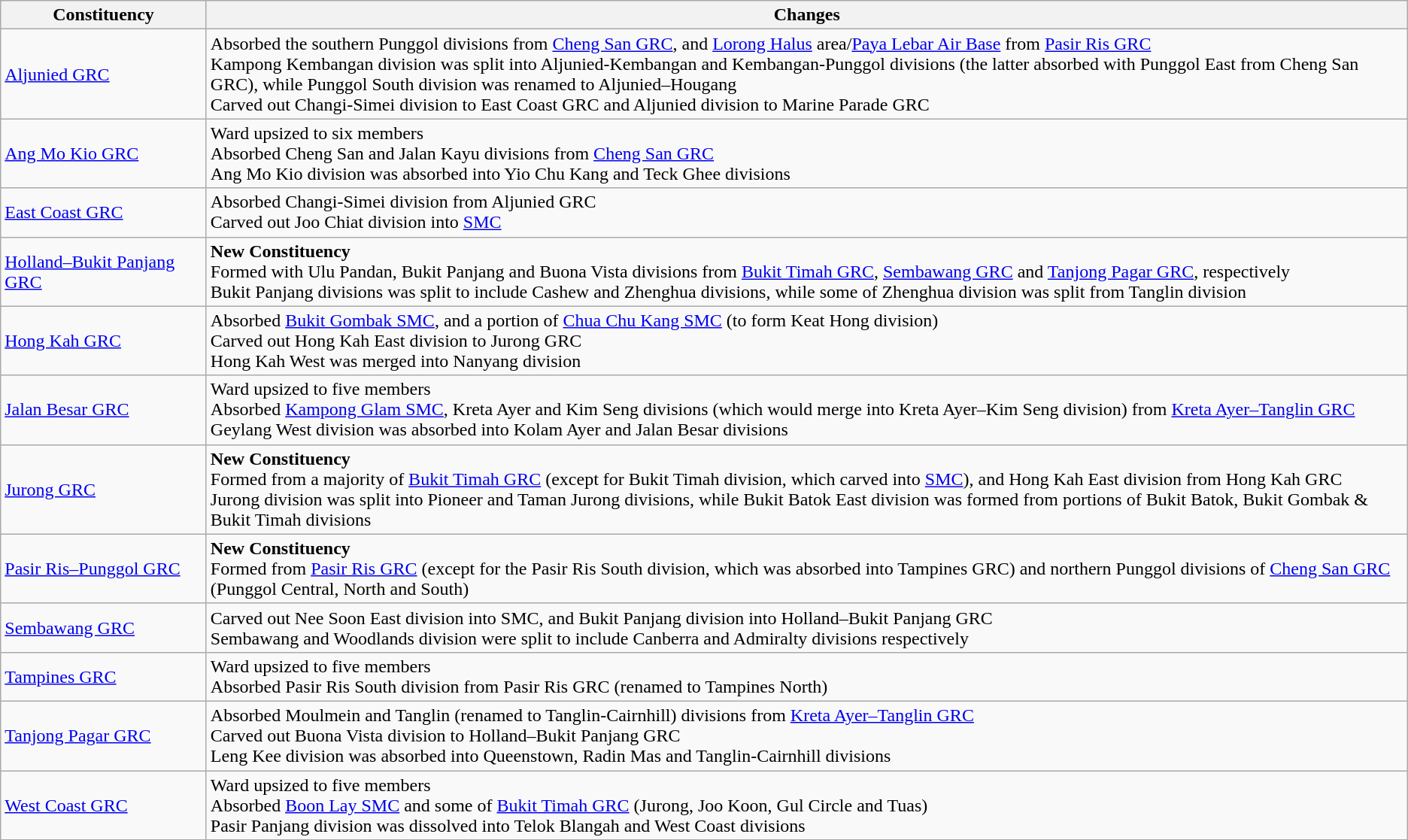<table class="wikitable">
<tr>
<th style="width:175px;">Constituency</th>
<th>Changes</th>
</tr>
<tr>
<td><a href='#'>Aljunied GRC</a></td>
<td>Absorbed the southern Punggol divisions from <a href='#'>Cheng San GRC</a>, and <a href='#'>Lorong Halus</a> area/<a href='#'>Paya Lebar Air Base</a> from <a href='#'>Pasir Ris GRC</a><br>Kampong Kembangan division was split into Aljunied-Kembangan and Kembangan-Punggol divisions (the latter absorbed with Punggol East from Cheng San GRC), while Punggol South division was renamed to Aljunied–Hougang<br>Carved out Changi-Simei division to East Coast GRC and Aljunied division to Marine Parade GRC</td>
</tr>
<tr>
<td><a href='#'>Ang Mo Kio GRC</a></td>
<td>Ward upsized to six members<br>Absorbed Cheng San and Jalan Kayu divisions from <a href='#'>Cheng San GRC</a><br>Ang Mo Kio division was absorbed into Yio Chu Kang and Teck Ghee divisions</td>
</tr>
<tr>
<td><a href='#'>East Coast GRC</a></td>
<td>Absorbed Changi-Simei division from Aljunied GRC<br>Carved out Joo Chiat division into <a href='#'>SMC</a></td>
</tr>
<tr>
<td><a href='#'>Holland–Bukit Panjang GRC</a></td>
<td><strong>New Constituency</strong><br>Formed with Ulu Pandan, Bukit Panjang and Buona Vista divisions from <a href='#'>Bukit Timah GRC</a>, <a href='#'>Sembawang GRC</a> and <a href='#'>Tanjong Pagar GRC</a>, respectively<br>Bukit Panjang divisions was split to include Cashew and Zhenghua divisions, while some of Zhenghua division was split from Tanglin division</td>
</tr>
<tr>
<td><a href='#'>Hong Kah GRC</a></td>
<td>Absorbed <a href='#'>Bukit Gombak SMC</a>, and a portion of <a href='#'>Chua Chu Kang SMC</a> (to form Keat Hong division)<br>Carved out Hong Kah East division to Jurong GRC<br>Hong Kah West was merged into Nanyang division</td>
</tr>
<tr>
<td><a href='#'>Jalan Besar GRC</a></td>
<td>Ward upsized to five members<br>Absorbed <a href='#'>Kampong Glam SMC</a>, Kreta Ayer and Kim Seng divisions (which would merge into Kreta Ayer–Kim Seng division) from <a href='#'>Kreta Ayer–Tanglin GRC</a><br>Geylang West division was absorbed into Kolam Ayer and Jalan Besar divisions</td>
</tr>
<tr>
<td><a href='#'>Jurong GRC</a></td>
<td><strong>New Constituency</strong><br>Formed from a majority of <a href='#'>Bukit Timah GRC</a> (except for Bukit Timah division, which carved into <a href='#'>SMC</a>), and Hong Kah East division from Hong Kah GRC<br> Jurong division was split into Pioneer and Taman Jurong divisions, while Bukit Batok East division was formed from portions of Bukit Batok, Bukit Gombak & Bukit Timah divisions</td>
</tr>
<tr>
<td><a href='#'>Pasir Ris–Punggol GRC</a></td>
<td><strong>New Constituency</strong><br>Formed from <a href='#'>Pasir Ris GRC</a> (except for the Pasir Ris South division, which was absorbed into Tampines GRC) and northern Punggol divisions of <a href='#'>Cheng San GRC</a> (Punggol Central, North and South)</td>
</tr>
<tr>
<td><a href='#'>Sembawang GRC</a></td>
<td>Carved out Nee Soon East division into SMC, and Bukit Panjang division into Holland–Bukit Panjang GRC<br>Sembawang and Woodlands division were split to include Canberra and Admiralty divisions respectively</td>
</tr>
<tr>
<td><a href='#'>Tampines GRC</a></td>
<td>Ward upsized to five members<br>Absorbed Pasir Ris South division from Pasir Ris GRC (renamed to Tampines North)</td>
</tr>
<tr>
<td><a href='#'>Tanjong Pagar GRC</a></td>
<td>Absorbed Moulmein and Tanglin (renamed to Tanglin-Cairnhill) divisions from <a href='#'>Kreta Ayer–Tanglin GRC</a><br>Carved out Buona Vista division to Holland–Bukit Panjang GRC<br>Leng Kee division was absorbed into Queenstown, Radin Mas and Tanglin-Cairnhill divisions</td>
</tr>
<tr>
<td><a href='#'>West Coast GRC</a></td>
<td>Ward upsized to five members<br>Absorbed <a href='#'>Boon Lay SMC</a> and some of <a href='#'>Bukit Timah GRC</a> (Jurong, Joo Koon, Gul Circle and Tuas)<br>Pasir Panjang division was dissolved into Telok Blangah and West Coast divisions</td>
</tr>
</table>
